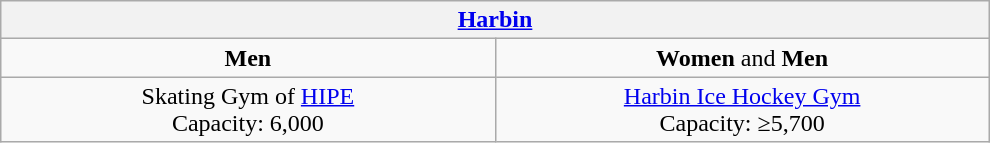<table class="wikitable" style="text-align:center;" width=660px>
<tr>
<th width=440px colspan="2"><a href='#'>Harbin</a></th>
</tr>
<tr>
<td width=220px><strong>Men</strong></td>
<td width=220px><strong>Women</strong> and <strong>Men</strong></td>
</tr>
<tr>
<td>Skating Gym of <a href='#'>HIPE</a><br>Capacity: 6,000</td>
<td><a href='#'>Harbin Ice Hockey Gym</a><br>Capacity: ≥5,700</td>
</tr>
</table>
